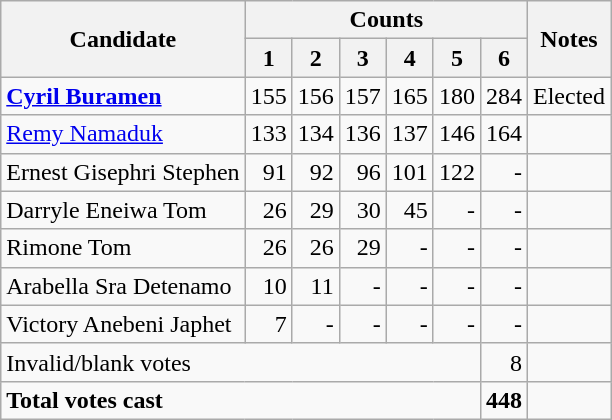<table class=wikitable style=text-align:right>
<tr>
<th rowspan=2>Candidate</th>
<th colspan=6>Counts</th>
<th rowspan=2>Notes</th>
</tr>
<tr>
<th>1</th>
<th>2</th>
<th>3</th>
<th>4</th>
<th>5</th>
<th>6</th>
</tr>
<tr>
<td align=left><strong><a href='#'>Cyril Buramen</a></strong></td>
<td>155</td>
<td>156</td>
<td>157</td>
<td>165</td>
<td>180</td>
<td>284</td>
<td align=left>Elected</td>
</tr>
<tr>
<td align=left><a href='#'>Remy Namaduk</a></td>
<td>133</td>
<td>134</td>
<td>136</td>
<td>137</td>
<td>146</td>
<td>164</td>
<td align=left></td>
</tr>
<tr>
<td align=left>Ernest Gisephri Stephen</td>
<td>91</td>
<td>92</td>
<td>96</td>
<td>101</td>
<td>122</td>
<td>-</td>
<td align=left></td>
</tr>
<tr>
<td align=left>Darryle Eneiwa Tom</td>
<td>26</td>
<td>29</td>
<td>30</td>
<td>45</td>
<td>-</td>
<td>-</td>
<td align=left></td>
</tr>
<tr>
<td align=left>Rimone Tom</td>
<td>26</td>
<td>26</td>
<td>29</td>
<td>-</td>
<td>-</td>
<td>-</td>
<td align=left></td>
</tr>
<tr>
<td align=left>Arabella Sra Detenamo</td>
<td>10</td>
<td>11</td>
<td>-</td>
<td>-</td>
<td>-</td>
<td>-</td>
<td align=left></td>
</tr>
<tr>
<td align=left>Victory Anebeni Japhet</td>
<td>7</td>
<td>-</td>
<td>-</td>
<td>-</td>
<td>-</td>
<td>-</td>
<td align=left></td>
</tr>
<tr>
<td align=left colspan=6>Invalid/blank votes</td>
<td>8</td>
<td></td>
</tr>
<tr>
<td align=left colspan=6><strong>Total votes cast</strong></td>
<td><strong>448</strong></td>
<td></td>
</tr>
</table>
